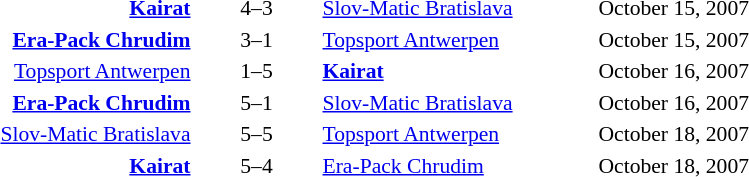<table style="text-align:center; font-size:90%">
<tr>
<th width=180></th>
<th width=80></th>
<th width=180></th>
<th width=200></th>
</tr>
<tr>
<td align=right><strong><a href='#'>Kairat</a></strong> </td>
<td>4–3</td>
<td align=left> <a href='#'>Slov-Matic Bratislava</a></td>
<td align=left>October 15, 2007</td>
</tr>
<tr>
<td align=right><strong><a href='#'>Era-Pack Chrudim</a></strong> </td>
<td>3–1</td>
<td align=left> <a href='#'>Topsport Antwerpen</a></td>
<td align=left>October 15, 2007</td>
</tr>
<tr>
<td align=right><a href='#'>Topsport Antwerpen</a> </td>
<td>1–5</td>
<td align=left> <strong><a href='#'>Kairat</a></strong></td>
<td align=left>October 16, 2007</td>
</tr>
<tr>
<td align=right><strong><a href='#'>Era-Pack Chrudim</a></strong> </td>
<td>5–1</td>
<td align=left> <a href='#'>Slov-Matic Bratislava</a></td>
<td align=left>October 16, 2007</td>
</tr>
<tr>
<td align=right><a href='#'>Slov-Matic Bratislava</a> </td>
<td>5–5</td>
<td align=left> <a href='#'>Topsport Antwerpen</a></td>
<td align=left>October 18, 2007</td>
</tr>
<tr>
<td align=right><strong><a href='#'>Kairat</a></strong> </td>
<td>5–4</td>
<td align=left> <a href='#'>Era-Pack Chrudim</a></td>
<td align=left>October 18, 2007</td>
</tr>
</table>
